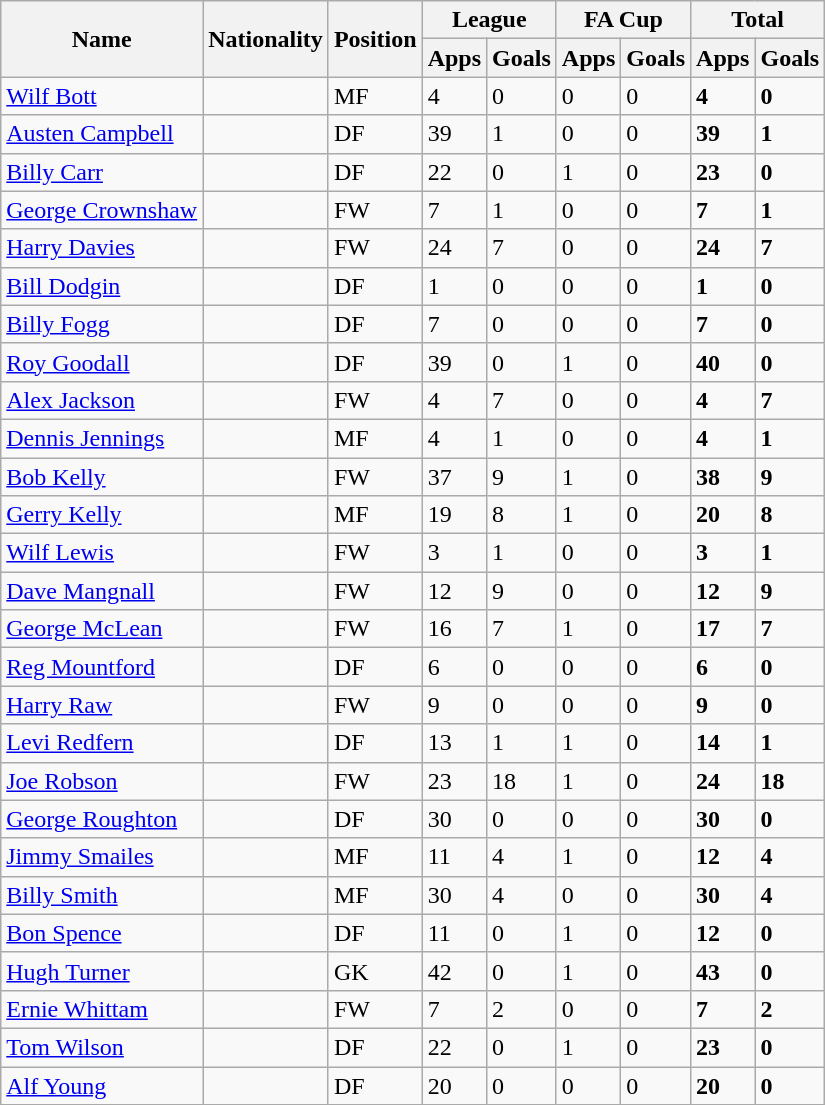<table class="wikitable sortable">
<tr>
<th scope=col rowspan=2>Name</th>
<th scope=col rowspan=2>Nationality</th>
<th scope=col rowspan=2>Position</th>
<th colspan=2>League</th>
<th colspan=2>FA Cup</th>
<th colspan=2>Total</th>
</tr>
<tr>
<th>Apps</th>
<th>Goals</th>
<th>Apps</th>
<th>Goals</th>
<th>Apps</th>
<th>Goals</th>
</tr>
<tr>
<td><a href='#'>Wilf Bott</a></td>
<td></td>
<td>MF</td>
<td>4</td>
<td>0</td>
<td>0</td>
<td>0</td>
<td><strong>4</strong></td>
<td><strong>0</strong></td>
</tr>
<tr>
<td><a href='#'>Austen Campbell</a></td>
<td></td>
<td>DF</td>
<td>39</td>
<td>1</td>
<td>0</td>
<td>0</td>
<td><strong>39</strong></td>
<td><strong>1</strong></td>
</tr>
<tr>
<td><a href='#'>Billy Carr</a></td>
<td></td>
<td>DF</td>
<td>22</td>
<td>0</td>
<td>1</td>
<td>0</td>
<td><strong>23</strong></td>
<td><strong>0</strong></td>
</tr>
<tr>
<td><a href='#'>George Crownshaw</a></td>
<td></td>
<td>FW</td>
<td>7</td>
<td>1</td>
<td>0</td>
<td>0</td>
<td><strong>7</strong></td>
<td><strong>1</strong></td>
</tr>
<tr>
<td><a href='#'>Harry Davies</a></td>
<td></td>
<td>FW</td>
<td>24</td>
<td>7</td>
<td>0</td>
<td>0</td>
<td><strong>24</strong></td>
<td><strong>7</strong></td>
</tr>
<tr>
<td><a href='#'>Bill Dodgin</a></td>
<td></td>
<td>DF</td>
<td>1</td>
<td>0</td>
<td>0</td>
<td>0</td>
<td><strong>1</strong></td>
<td><strong>0</strong></td>
</tr>
<tr>
<td><a href='#'>Billy Fogg</a></td>
<td></td>
<td>DF</td>
<td>7</td>
<td>0</td>
<td>0</td>
<td>0</td>
<td><strong>7</strong></td>
<td><strong>0</strong></td>
</tr>
<tr>
<td><a href='#'>Roy Goodall</a></td>
<td></td>
<td>DF</td>
<td>39</td>
<td>0</td>
<td>1</td>
<td>0</td>
<td><strong>40</strong></td>
<td><strong>0</strong></td>
</tr>
<tr>
<td><a href='#'>Alex Jackson</a></td>
<td></td>
<td>FW</td>
<td>4</td>
<td>7</td>
<td>0</td>
<td>0</td>
<td><strong>4</strong></td>
<td><strong>7</strong></td>
</tr>
<tr>
<td><a href='#'>Dennis Jennings</a></td>
<td></td>
<td>MF</td>
<td>4</td>
<td>1</td>
<td>0</td>
<td>0</td>
<td><strong>4</strong></td>
<td><strong>1</strong></td>
</tr>
<tr>
<td><a href='#'>Bob Kelly</a></td>
<td></td>
<td>FW</td>
<td>37</td>
<td>9</td>
<td>1</td>
<td>0</td>
<td><strong>38</strong></td>
<td><strong>9</strong></td>
</tr>
<tr>
<td><a href='#'>Gerry Kelly</a></td>
<td></td>
<td>MF</td>
<td>19</td>
<td>8</td>
<td>1</td>
<td>0</td>
<td><strong>20</strong></td>
<td><strong>8</strong></td>
</tr>
<tr>
<td><a href='#'>Wilf Lewis</a></td>
<td></td>
<td>FW</td>
<td>3</td>
<td>1</td>
<td>0</td>
<td>0</td>
<td><strong>3</strong></td>
<td><strong>1</strong></td>
</tr>
<tr>
<td><a href='#'>Dave Mangnall</a></td>
<td></td>
<td>FW</td>
<td>12</td>
<td>9</td>
<td>0</td>
<td>0</td>
<td><strong>12</strong></td>
<td><strong>9</strong></td>
</tr>
<tr>
<td><a href='#'>George McLean</a></td>
<td></td>
<td>FW</td>
<td>16</td>
<td>7</td>
<td>1</td>
<td>0</td>
<td><strong>17</strong></td>
<td><strong>7</strong></td>
</tr>
<tr>
<td><a href='#'>Reg Mountford</a></td>
<td></td>
<td>DF</td>
<td>6</td>
<td>0</td>
<td>0</td>
<td>0</td>
<td><strong>6</strong></td>
<td><strong>0</strong></td>
</tr>
<tr>
<td><a href='#'>Harry Raw</a></td>
<td></td>
<td>FW</td>
<td>9</td>
<td>0</td>
<td>0</td>
<td>0</td>
<td><strong>9</strong></td>
<td><strong>0</strong></td>
</tr>
<tr>
<td><a href='#'>Levi Redfern</a></td>
<td></td>
<td>DF</td>
<td>13</td>
<td>1</td>
<td>1</td>
<td>0</td>
<td><strong>14</strong></td>
<td><strong>1</strong></td>
</tr>
<tr>
<td><a href='#'>Joe Robson</a></td>
<td></td>
<td>FW</td>
<td>23</td>
<td>18</td>
<td>1</td>
<td>0</td>
<td><strong>24</strong></td>
<td><strong>18</strong></td>
</tr>
<tr>
<td><a href='#'>George Roughton</a></td>
<td></td>
<td>DF</td>
<td>30</td>
<td>0</td>
<td>0</td>
<td>0</td>
<td><strong>30</strong></td>
<td><strong>0</strong></td>
</tr>
<tr>
<td><a href='#'>Jimmy Smailes</a></td>
<td></td>
<td>MF</td>
<td>11</td>
<td>4</td>
<td>1</td>
<td>0</td>
<td><strong>12</strong></td>
<td><strong>4</strong></td>
</tr>
<tr>
<td><a href='#'>Billy Smith</a></td>
<td></td>
<td>MF</td>
<td>30</td>
<td>4</td>
<td>0</td>
<td>0</td>
<td><strong>30</strong></td>
<td><strong>4</strong></td>
</tr>
<tr>
<td><a href='#'>Bon Spence</a></td>
<td></td>
<td>DF</td>
<td>11</td>
<td>0</td>
<td>1</td>
<td>0</td>
<td><strong>12</strong></td>
<td><strong>0</strong></td>
</tr>
<tr>
<td><a href='#'>Hugh Turner</a></td>
<td></td>
<td>GK</td>
<td>42</td>
<td>0</td>
<td>1</td>
<td>0</td>
<td><strong>43</strong></td>
<td><strong>0</strong></td>
</tr>
<tr>
<td><a href='#'>Ernie Whittam</a></td>
<td></td>
<td>FW</td>
<td>7</td>
<td>2</td>
<td>0</td>
<td>0</td>
<td><strong>7</strong></td>
<td><strong>2</strong></td>
</tr>
<tr>
<td><a href='#'>Tom Wilson</a></td>
<td></td>
<td>DF</td>
<td>22</td>
<td>0</td>
<td>1</td>
<td>0</td>
<td><strong>23</strong></td>
<td><strong>0</strong></td>
</tr>
<tr>
<td><a href='#'>Alf Young</a></td>
<td></td>
<td>DF</td>
<td>20</td>
<td>0</td>
<td>0</td>
<td>0</td>
<td><strong>20</strong></td>
<td><strong>0</strong></td>
</tr>
<tr>
</tr>
</table>
